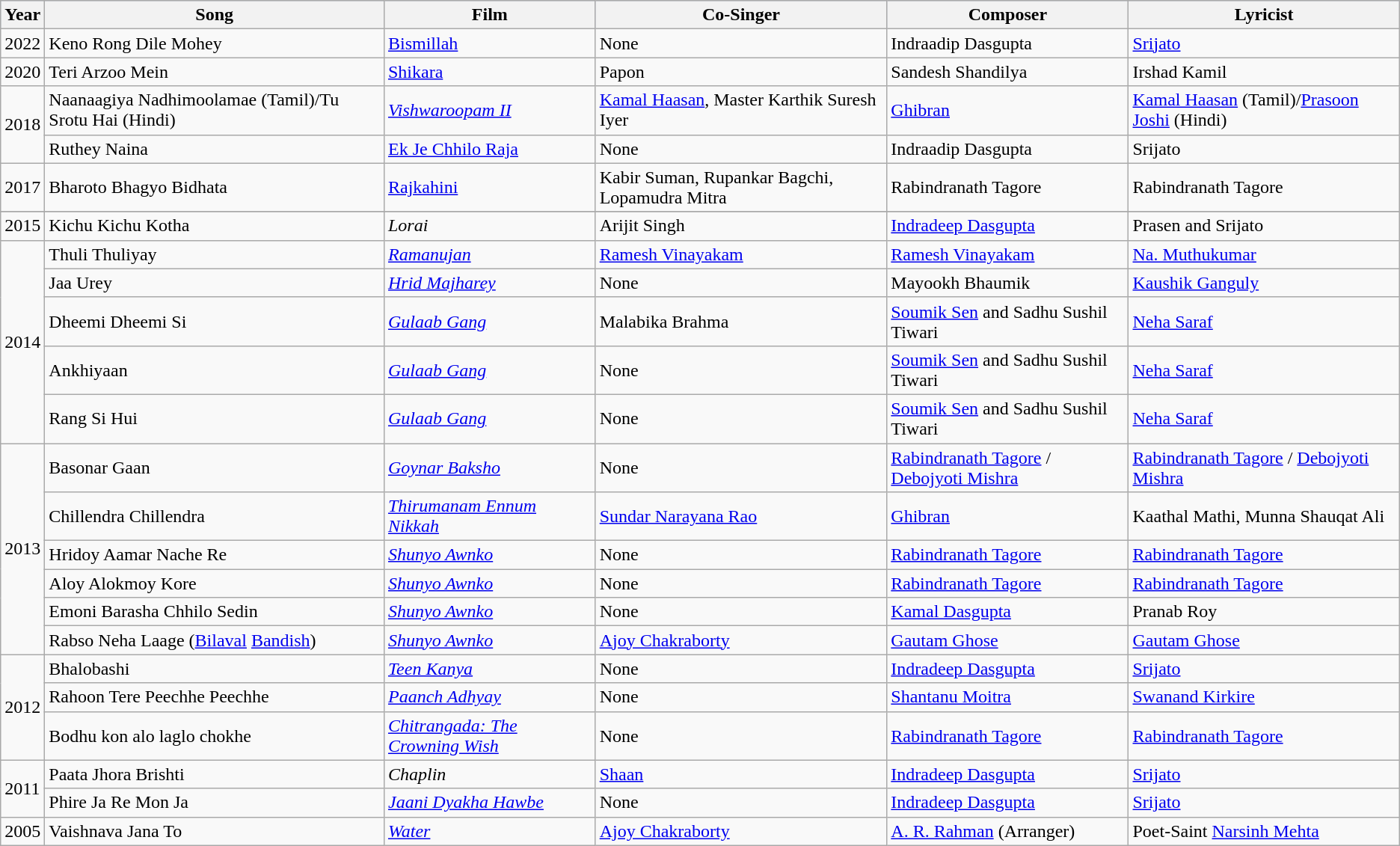<table class="wikitable">
<tr style="background:#b0c4de; text-align:center;">
<th>Year</th>
<th>Song</th>
<th>Film</th>
<th>Co-Singer</th>
<th>Composer</th>
<th>Lyricist</th>
</tr>
<tr>
<td>2022</td>
<td>Keno Rong Dile Mohey</td>
<td><a href='#'>Bismillah</a></td>
<td>None</td>
<td>Indraadip Dasgupta</td>
<td><a href='#'>Srijato</a></td>
</tr>
<tr>
<td>2020</td>
<td>Teri Arzoo Mein</td>
<td><a href='#'>Shikara</a></td>
<td>Papon</td>
<td>Sandesh Shandilya</td>
<td>Irshad Kamil</td>
</tr>
<tr>
<td rowspan="2">2018</td>
<td>Naanaagiya Nadhimoolamae (Tamil)/Tu Srotu Hai (Hindi)</td>
<td><em><a href='#'>Vishwaroopam II</a></em></td>
<td><a href='#'>Kamal Haasan</a>, Master Karthik Suresh Iyer</td>
<td><a href='#'>Ghibran</a></td>
<td><a href='#'>Kamal Haasan</a> (Tamil)/<a href='#'>Prasoon Joshi</a> (Hindi)</td>
</tr>
<tr>
<td>Ruthey Naina</td>
<td><a href='#'>Ek Je Chhilo Raja</a></td>
<td>None</td>
<td>Indraadip Dasgupta</td>
<td>Srijato</td>
</tr>
<tr>
<td>2017</td>
<td>Bharoto Bhagyo Bidhata</td>
<td><a href='#'>Rajkahini</a></td>
<td>Kabir Suman, Rupankar Bagchi, Lopamudra Mitra</td>
<td>Rabindranath Tagore</td>
<td>Rabindranath Tagore</td>
</tr>
<tr |rowspan="1"  |2016|| Kaaga || >
</tr>
<tr>
<td rowspan="1">2015</td>
<td>Kichu Kichu Kotha</td>
<td><em>Lorai</em></td>
<td>Arijit Singh</td>
<td><a href='#'>Indradeep Dasgupta</a></td>
<td>Prasen and Srijato</td>
</tr>
<tr>
<td rowspan="5">2014</td>
<td>Thuli Thuliyay</td>
<td><em><a href='#'>Ramanujan</a></em></td>
<td><a href='#'>Ramesh Vinayakam</a></td>
<td><a href='#'>Ramesh Vinayakam</a></td>
<td><a href='#'>Na. Muthukumar</a></td>
</tr>
<tr>
<td>Jaa Urey</td>
<td><em><a href='#'>Hrid Majharey</a></em></td>
<td>None</td>
<td>Mayookh Bhaumik</td>
<td><a href='#'>Kaushik Ganguly</a></td>
</tr>
<tr>
<td>Dheemi Dheemi Si</td>
<td><em><a href='#'>Gulaab Gang</a></em></td>
<td>Malabika Brahma</td>
<td><a href='#'>Soumik Sen</a> and Sadhu Sushil Tiwari</td>
<td><a href='#'>Neha Saraf</a></td>
</tr>
<tr>
<td>Ankhiyaan</td>
<td><em><a href='#'>Gulaab Gang</a></em></td>
<td>None</td>
<td><a href='#'>Soumik Sen</a> and Sadhu Sushil Tiwari</td>
<td><a href='#'>Neha Saraf</a></td>
</tr>
<tr>
<td>Rang Si Hui</td>
<td><em><a href='#'>Gulaab Gang</a></em></td>
<td>None</td>
<td><a href='#'>Soumik Sen</a> and Sadhu Sushil Tiwari</td>
<td><a href='#'>Neha Saraf</a></td>
</tr>
<tr>
<td rowspan="6">2013</td>
<td>Basonar Gaan</td>
<td><em><a href='#'>Goynar Baksho</a></em></td>
<td>None</td>
<td><a href='#'>Rabindranath Tagore</a> / <a href='#'>Debojyoti Mishra</a></td>
<td><a href='#'>Rabindranath Tagore</a> / <a href='#'>Debojyoti Mishra</a></td>
</tr>
<tr>
<td>Chillendra Chillendra</td>
<td><em><a href='#'>Thirumanam Ennum Nikkah</a></em></td>
<td><a href='#'>Sundar Narayana Rao</a></td>
<td><a href='#'>Ghibran</a></td>
<td>Kaathal Mathi, Munna Shauqat Ali</td>
</tr>
<tr>
<td>Hridoy Aamar Nache Re</td>
<td><em><a href='#'>Shunyo Awnko</a></em></td>
<td>None</td>
<td><a href='#'>Rabindranath Tagore</a></td>
<td><a href='#'>Rabindranath Tagore</a></td>
</tr>
<tr>
<td>Aloy Alokmoy Kore</td>
<td><em><a href='#'>Shunyo Awnko</a></em></td>
<td>None</td>
<td><a href='#'>Rabindranath Tagore</a></td>
<td><a href='#'>Rabindranath Tagore</a></td>
</tr>
<tr>
<td>Emoni Barasha Chhilo Sedin</td>
<td><em><a href='#'>Shunyo Awnko</a></em></td>
<td>None</td>
<td><a href='#'>Kamal Dasgupta</a></td>
<td>Pranab Roy</td>
</tr>
<tr>
<td>Rabso Neha Laage (<a href='#'>Bilaval</a> <a href='#'>Bandish</a>)</td>
<td><em><a href='#'>Shunyo Awnko</a></em></td>
<td><a href='#'>Ajoy Chakraborty</a></td>
<td><a href='#'>Gautam Ghose</a></td>
<td><a href='#'>Gautam Ghose</a></td>
</tr>
<tr>
<td rowspan="3">2012</td>
<td>Bhalobashi</td>
<td><em><a href='#'>Teen Kanya</a></em></td>
<td>None</td>
<td><a href='#'>Indradeep Dasgupta</a></td>
<td><a href='#'>Srijato</a></td>
</tr>
<tr>
<td>Rahoon Tere Peechhe Peechhe</td>
<td><em><a href='#'>Paanch Adhyay</a></em></td>
<td>None</td>
<td><a href='#'>Shantanu Moitra</a></td>
<td><a href='#'>Swanand Kirkire</a></td>
</tr>
<tr>
<td>Bodhu kon alo laglo chokhe</td>
<td><em><a href='#'>Chitrangada: The Crowning Wish</a></em></td>
<td>None</td>
<td><a href='#'>Rabindranath Tagore</a></td>
<td><a href='#'>Rabindranath Tagore</a></td>
</tr>
<tr>
<td rowspan="2">2011</td>
<td>Paata Jhora Brishti</td>
<td><em>Chaplin</em></td>
<td><a href='#'>Shaan</a></td>
<td><a href='#'>Indradeep Dasgupta</a></td>
<td><a href='#'>Srijato</a></td>
</tr>
<tr>
<td>Phire Ja Re Mon Ja</td>
<td><em><a href='#'>Jaani Dyakha Hawbe</a></em></td>
<td>None</td>
<td><a href='#'>Indradeep Dasgupta</a></td>
<td><a href='#'>Srijato</a></td>
</tr>
<tr>
<td rowspan="1">2005</td>
<td>Vaishnava Jana To</td>
<td><em><a href='#'>Water</a></em></td>
<td><a href='#'>Ajoy Chakraborty</a></td>
<td><a href='#'>A. R. Rahman</a> (Arranger)</td>
<td>Poet-Saint <a href='#'>Narsinh Mehta</a></td>
</tr>
</table>
